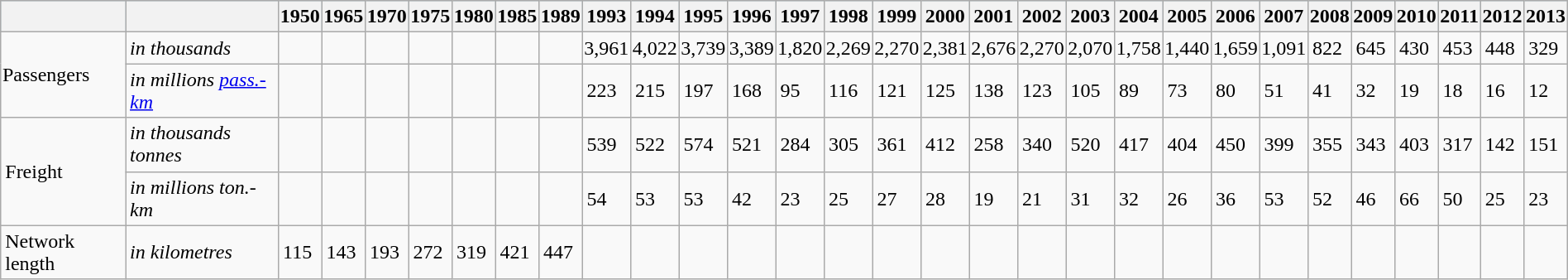<table class="wikitable" style="margin:1em auto;">
<tr style="background:lightblue;">
<th></th>
<th></th>
<th style="padding-left:1px; padding-right:1px;">1950</th>
<th style="padding-left:1px; padding-right:1px;">1965</th>
<th style="padding-left:1px; padding-right:1px;">1970</th>
<th style="padding-left:1px; padding-right:1px;">1975</th>
<th style="padding-left:1px; padding-right:1px;">1980</th>
<th style="padding-left:1px; padding-right:1px;">1985</th>
<th style="padding-left:1px; padding-right:1px;">1989</th>
<th style="padding-left:1px; padding-right:1px;">1993</th>
<th style="padding-left:1px; padding-right:1px;">1994</th>
<th style="padding-left:1px; padding-right:1px;">1995</th>
<th style="padding-left:1px; padding-right:1px;">1996</th>
<th style="padding-left:1px; padding-right:1px;">1997</th>
<th style="padding-left:1px; padding-right:1px;">1998</th>
<th style="padding-left:1px; padding-right:1px;">1999</th>
<th style="padding-left:1px; padding-right:1px;">2000</th>
<th style="padding-left:1px; padding-right:1px;">2001</th>
<th style="padding-left:1px; padding-right:1px;">2002</th>
<th style="padding-left:1px; padding-right:1px;">2003</th>
<th style="padding-left:1px; padding-right:1px;">2004</th>
<th style="padding-left:1px; padding-right:1px;">2005</th>
<th style="padding-left:1px; padding-right:1px;">2006</th>
<th style="padding-left:1px; padding-right:1px;">2007</th>
<th style="padding-left:1px; padding-right:1px;">2008</th>
<th style="padding-left:1px; padding-right:1px;">2009</th>
<th style="padding-left:1px; padding-right:1px;">2010</th>
<th style="padding-left:1px; padding-right:1px;">2011</th>
<th style="padding-left:1px; padding-right:1px;">2012</th>
<th style="padding-left:1px; padding-right:1px;">2013</th>
</tr>
<tr>
<td rowspan="2" style="padding-left:1px; padding-right:1px;">Passengers</td>
<td><em>in thousands</em></td>
<td></td>
<td></td>
<td></td>
<td></td>
<td></td>
<td></td>
<td></td>
<td style="padding-left:1px; padding-right:1px;">3,961</td>
<td style="padding-left:1px; padding-right:1px;">4,022</td>
<td style="padding-left:1px; padding-right:1px;">3,739</td>
<td style="padding-left:1px; padding-right:1px;">3,389</td>
<td style="padding-left:1px; padding-right:1px;">1,820</td>
<td style="padding-left:1px; padding-right:1px;">2,269</td>
<td style="padding-left:1px; padding-right:1px;">2,270</td>
<td style="padding-left:1px; padding-right:1px;">2,381</td>
<td style="padding-left:1px; padding-right:1px;">2,676</td>
<td style="padding-left:1px; padding-right:1px;">2,270</td>
<td style="padding-left:1px; padding-right:1px;">2,070</td>
<td style="padding-left:1px; padding-right:1px;">1,758</td>
<td style="padding-left:1px; padding-right:1px;">1,440</td>
<td style="padding-left:1px; padding-right:1px;">1,659</td>
<td style="padding-left:1px; padding-right:1px;">1,091</td>
<td>822</td>
<td>645</td>
<td>430</td>
<td>453</td>
<td>448</td>
<td>329</td>
</tr>
<tr>
<td><em>in millions <a href='#'>pass.-km</a></em></td>
<td></td>
<td></td>
<td></td>
<td></td>
<td></td>
<td></td>
<td></td>
<td>223</td>
<td>215</td>
<td>197</td>
<td>168</td>
<td>95</td>
<td>116</td>
<td>121</td>
<td>125</td>
<td>138</td>
<td>123</td>
<td>105</td>
<td>89</td>
<td>73</td>
<td>80</td>
<td>51</td>
<td>41</td>
<td>32</td>
<td>19</td>
<td>18</td>
<td>16</td>
<td>12</td>
</tr>
<tr>
<td rowspan="2">Freight</td>
<td><em>in thousands tonnes</em></td>
<td></td>
<td></td>
<td></td>
<td></td>
<td></td>
<td></td>
<td></td>
<td>539</td>
<td>522</td>
<td>574</td>
<td>521</td>
<td>284</td>
<td>305</td>
<td>361</td>
<td>412</td>
<td>258</td>
<td>340</td>
<td>520</td>
<td>417</td>
<td>404</td>
<td>450</td>
<td>399</td>
<td>355</td>
<td>343</td>
<td>403</td>
<td>317</td>
<td>142</td>
<td>151</td>
</tr>
<tr>
<td><em>in millions ton.-km</em></td>
<td></td>
<td></td>
<td></td>
<td></td>
<td></td>
<td></td>
<td></td>
<td>54</td>
<td>53</td>
<td>53</td>
<td>42</td>
<td>23</td>
<td>25</td>
<td>27</td>
<td>28</td>
<td>19</td>
<td>21</td>
<td>31</td>
<td>32</td>
<td>26</td>
<td>36</td>
<td>53</td>
<td>52</td>
<td>46</td>
<td>66</td>
<td>50</td>
<td>25</td>
<td>23</td>
</tr>
<tr>
<td>Network length</td>
<td><em>in kilometres</em></td>
<td>115</td>
<td>143</td>
<td>193</td>
<td>272</td>
<td>319</td>
<td>421</td>
<td>447</td>
<td></td>
<td></td>
<td></td>
<td></td>
<td></td>
<td></td>
<td></td>
<td></td>
<td></td>
<td></td>
<td></td>
<td></td>
<td></td>
<td></td>
<td></td>
<td></td>
<td></td>
<td></td>
<td></td>
<td></td>
<td></td>
</tr>
</table>
